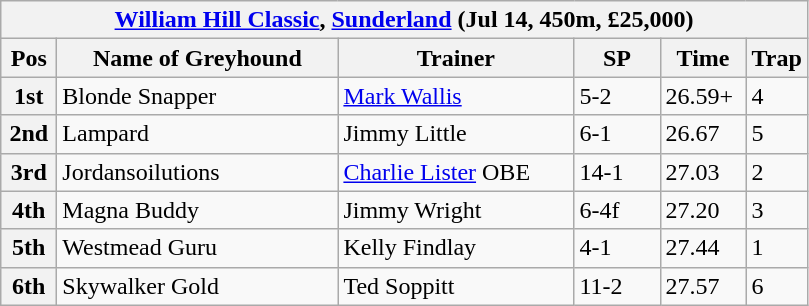<table class="wikitable">
<tr>
<th colspan="6"><a href='#'>William Hill Classic</a>, <a href='#'>Sunderland</a> (Jul 14, 450m, £25,000)</th>
</tr>
<tr>
<th width=30>Pos</th>
<th width=180>Name of Greyhound</th>
<th width=150>Trainer</th>
<th width=50>SP</th>
<th width=50>Time</th>
<th width=30>Trap</th>
</tr>
<tr>
<th>1st</th>
<td>Blonde Snapper</td>
<td><a href='#'>Mark Wallis</a></td>
<td>5-2</td>
<td>26.59+</td>
<td>4</td>
</tr>
<tr>
<th>2nd</th>
<td>Lampard</td>
<td>Jimmy Little</td>
<td>6-1</td>
<td>26.67</td>
<td>5</td>
</tr>
<tr>
<th>3rd</th>
<td>Jordansoilutions</td>
<td><a href='#'>Charlie Lister</a> OBE</td>
<td>14-1</td>
<td>27.03</td>
<td>2</td>
</tr>
<tr>
<th>4th</th>
<td>Magna Buddy</td>
<td>Jimmy Wright</td>
<td>6-4f</td>
<td>27.20</td>
<td>3</td>
</tr>
<tr>
<th>5th</th>
<td>Westmead Guru</td>
<td>Kelly Findlay</td>
<td>4-1</td>
<td>27.44</td>
<td>1</td>
</tr>
<tr>
<th>6th</th>
<td>Skywalker Gold</td>
<td>Ted Soppitt</td>
<td>11-2</td>
<td>27.57</td>
<td>6</td>
</tr>
</table>
